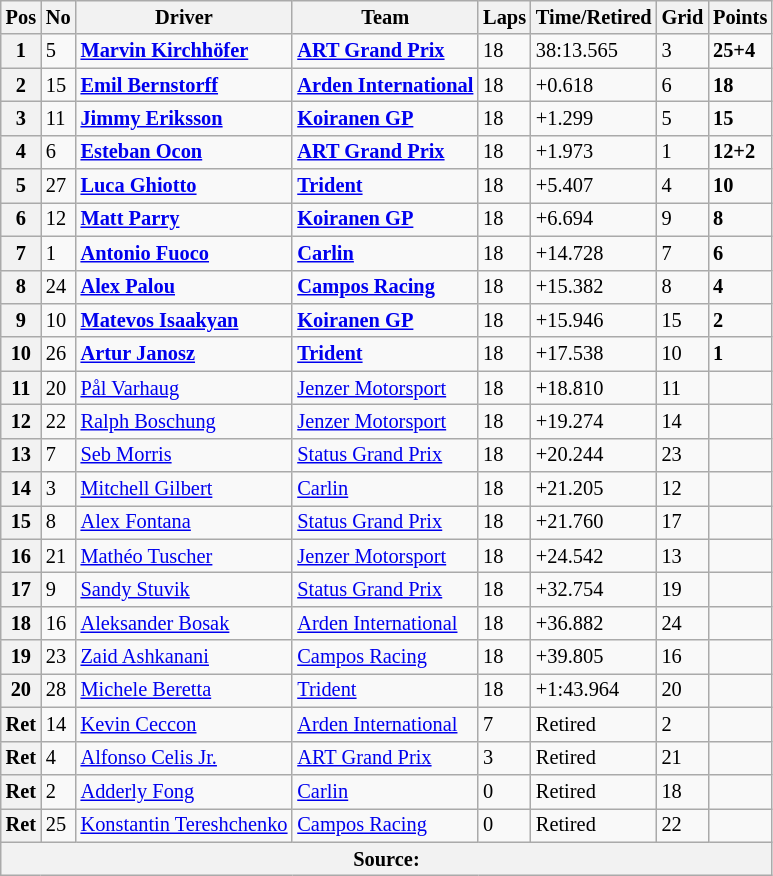<table class="wikitable" style="font-size:85%">
<tr>
<th>Pos</th>
<th>No</th>
<th>Driver</th>
<th>Team</th>
<th>Laps</th>
<th>Time/Retired</th>
<th>Grid</th>
<th>Points</th>
</tr>
<tr>
<th>1</th>
<td>5</td>
<td> <strong><a href='#'>Marvin Kirchhöfer</a></strong></td>
<td><strong><a href='#'>ART Grand Prix</a></strong></td>
<td>18</td>
<td>38:13.565</td>
<td>3</td>
<td><strong>25+4</strong></td>
</tr>
<tr>
<th>2</th>
<td>15</td>
<td> <strong><a href='#'>Emil Bernstorff</a></strong></td>
<td><strong><a href='#'>Arden International</a></strong></td>
<td>18</td>
<td>+0.618</td>
<td>6</td>
<td><strong>18</strong></td>
</tr>
<tr>
<th>3</th>
<td>11</td>
<td> <strong><a href='#'>Jimmy Eriksson</a></strong></td>
<td><strong><a href='#'>Koiranen GP</a></strong></td>
<td>18</td>
<td>+1.299</td>
<td>5</td>
<td><strong>15</strong></td>
</tr>
<tr>
<th>4</th>
<td>6</td>
<td> <strong><a href='#'>Esteban Ocon</a></strong></td>
<td><strong><a href='#'>ART Grand Prix</a></strong></td>
<td>18</td>
<td>+1.973</td>
<td>1</td>
<td><strong>12+2</strong></td>
</tr>
<tr>
<th>5</th>
<td>27</td>
<td> <strong><a href='#'>Luca Ghiotto</a></strong></td>
<td><strong><a href='#'>Trident</a></strong></td>
<td>18</td>
<td>+5.407</td>
<td>4</td>
<td><strong>10</strong></td>
</tr>
<tr>
<th>6</th>
<td>12</td>
<td> <strong><a href='#'>Matt Parry</a></strong></td>
<td><strong><a href='#'>Koiranen GP</a></strong></td>
<td>18</td>
<td>+6.694</td>
<td>9</td>
<td><strong>8</strong></td>
</tr>
<tr>
<th>7</th>
<td>1</td>
<td> <strong><a href='#'>Antonio Fuoco</a></strong></td>
<td><strong><a href='#'>Carlin</a></strong></td>
<td>18</td>
<td>+14.728</td>
<td>7</td>
<td><strong>6</strong></td>
</tr>
<tr>
<th>8</th>
<td>24</td>
<td> <strong><a href='#'>Alex Palou</a></strong></td>
<td><strong><a href='#'>Campos Racing</a></strong></td>
<td>18</td>
<td>+15.382</td>
<td>8</td>
<td><strong>4</strong></td>
</tr>
<tr>
<th>9</th>
<td>10</td>
<td> <strong><a href='#'>Matevos Isaakyan</a></strong></td>
<td><strong><a href='#'>Koiranen GP</a></strong></td>
<td>18</td>
<td>+15.946</td>
<td>15</td>
<td><strong>2</strong></td>
</tr>
<tr>
<th>10</th>
<td>26</td>
<td> <strong><a href='#'>Artur Janosz</a></strong></td>
<td><strong><a href='#'>Trident</a></strong></td>
<td>18</td>
<td>+17.538</td>
<td>10</td>
<td><strong>1</strong></td>
</tr>
<tr>
<th>11</th>
<td>20</td>
<td> <a href='#'>Pål Varhaug</a></td>
<td><a href='#'>Jenzer Motorsport</a></td>
<td>18</td>
<td>+18.810</td>
<td>11</td>
<td></td>
</tr>
<tr>
<th>12</th>
<td>22</td>
<td> <a href='#'>Ralph Boschung</a></td>
<td><a href='#'>Jenzer Motorsport</a></td>
<td>18</td>
<td>+19.274</td>
<td>14</td>
<td></td>
</tr>
<tr>
<th>13</th>
<td>7</td>
<td> <a href='#'>Seb Morris</a></td>
<td><a href='#'>Status Grand Prix</a></td>
<td>18</td>
<td>+20.244</td>
<td>23</td>
<td></td>
</tr>
<tr>
<th>14</th>
<td>3</td>
<td> <a href='#'>Mitchell Gilbert</a></td>
<td><a href='#'>Carlin</a></td>
<td>18</td>
<td>+21.205</td>
<td>12</td>
<td></td>
</tr>
<tr>
<th>15</th>
<td>8</td>
<td> <a href='#'>Alex Fontana</a></td>
<td><a href='#'>Status Grand Prix</a></td>
<td>18</td>
<td>+21.760</td>
<td>17</td>
<td></td>
</tr>
<tr>
<th>16</th>
<td>21</td>
<td> <a href='#'>Mathéo Tuscher</a></td>
<td><a href='#'>Jenzer Motorsport</a></td>
<td>18</td>
<td>+24.542</td>
<td>13</td>
<td></td>
</tr>
<tr>
<th>17</th>
<td>9</td>
<td> <a href='#'>Sandy Stuvik</a></td>
<td><a href='#'>Status Grand Prix</a></td>
<td>18</td>
<td>+32.754</td>
<td>19</td>
<td></td>
</tr>
<tr>
<th>18</th>
<td>16</td>
<td> <a href='#'>Aleksander Bosak</a></td>
<td><a href='#'>Arden International</a></td>
<td>18</td>
<td>+36.882</td>
<td>24</td>
<td></td>
</tr>
<tr>
<th>19</th>
<td>23</td>
<td> <a href='#'>Zaid Ashkanani</a></td>
<td><a href='#'>Campos Racing</a></td>
<td>18</td>
<td>+39.805</td>
<td>16</td>
<td></td>
</tr>
<tr>
<th>20</th>
<td>28</td>
<td> <a href='#'>Michele Beretta</a></td>
<td><a href='#'>Trident</a></td>
<td>18</td>
<td>+1:43.964</td>
<td>20</td>
<td></td>
</tr>
<tr>
<th>Ret</th>
<td>14</td>
<td> <a href='#'>Kevin Ceccon</a></td>
<td><a href='#'>Arden International</a></td>
<td>7</td>
<td>Retired</td>
<td>2</td>
<td></td>
</tr>
<tr>
<th>Ret</th>
<td>4</td>
<td> <a href='#'>Alfonso Celis Jr.</a></td>
<td><a href='#'>ART Grand Prix</a></td>
<td>3</td>
<td>Retired</td>
<td>21</td>
<td></td>
</tr>
<tr>
<th>Ret</th>
<td>2</td>
<td> <a href='#'>Adderly Fong</a></td>
<td><a href='#'>Carlin</a></td>
<td>0</td>
<td>Retired</td>
<td>18</td>
<td></td>
</tr>
<tr>
<th>Ret</th>
<td>25</td>
<td> <a href='#'>Konstantin Tereshchenko</a></td>
<td><a href='#'>Campos Racing</a></td>
<td>0</td>
<td>Retired</td>
<td>22</td>
<td></td>
</tr>
<tr>
<th colspan="8">Source:</th>
</tr>
</table>
